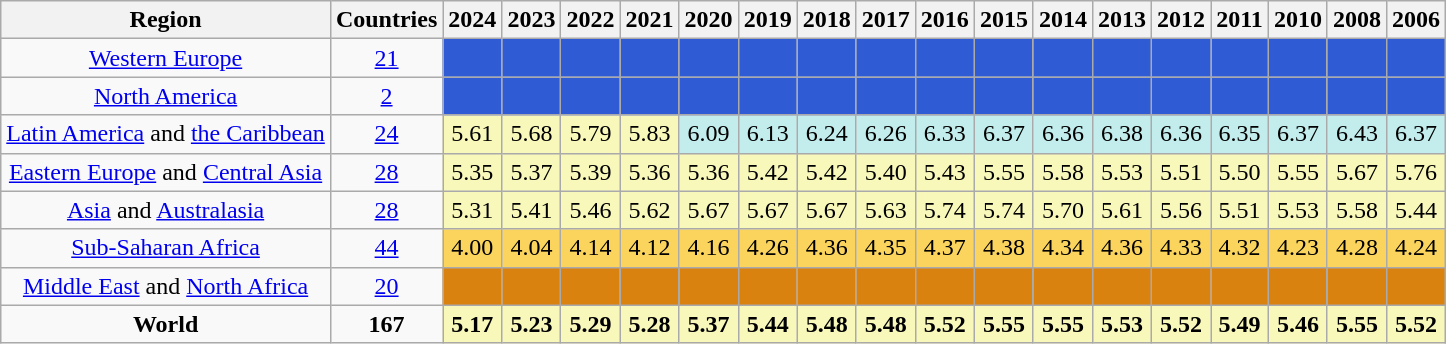<table class="wikitable sortable static-row-numbers sticky-header sort-under col1left" style="text-align:center;">
<tr class="static-row-header" style="text-align:center;vertical-align:bottom;">
<th>Region</th>
<th>Countries</th>
<th>2024</th>
<th>2023</th>
<th>2022</th>
<th>2021</th>
<th>2020</th>
<th>2019</th>
<th>2018</th>
<th>2017</th>
<th>2016</th>
<th>2015</th>
<th>2014</th>
<th>2013</th>
<th>2012</th>
<th>2011</th>
<th>2010</th>
<th>2008</th>
<th>2006</th>
</tr>
<tr>
<td><a href='#'>Western Europe</a></td>
<td><a href='#'>21</a></td>
<td bgcolor="#2f5cd5"></td>
<td bgcolor="#2f5cd5"></td>
<td bgcolor="#2f5cd5"></td>
<td bgcolor="#2f5cd5"></td>
<td bgcolor="#2f5cd5"></td>
<td bgcolor="#2f5cd5"></td>
<td bgcolor="#2f5cd5"></td>
<td bgcolor="#2f5cd5"></td>
<td bgcolor="#2f5cd5"></td>
<td bgcolor="#2f5cd5"></td>
<td bgcolor="#2f5cd5"></td>
<td bgcolor="#2f5cd5"></td>
<td bgcolor="#2f5cd5"></td>
<td bgcolor="#2f5cd5"></td>
<td bgcolor="#2f5cd5"></td>
<td bgcolor="#2f5cd5"></td>
<td bgcolor="#2f5cd5"></td>
</tr>
<tr>
<td><a href='#'>North America</a></td>
<td style="color:black"><a href='#'>2</a></td>
<td bgcolor="#2f5cd5"></td>
<td bgcolor="#2f5cd5"></td>
<td bgcolor="#2f5cd5"></td>
<td bgcolor="#2f5cd5"></td>
<td bgcolor="#2f5cd5"></td>
<td bgcolor="#2f5cd5"></td>
<td bgcolor="#2f5cd5"></td>
<td bgcolor="#2f5cd5"></td>
<td bgcolor="#2f5cd5"></td>
<td bgcolor="#2f5cd5"></td>
<td bgcolor="#2f5cd5"></td>
<td bgcolor="#2f5cd5"></td>
<td bgcolor="#2f5cd5"></td>
<td bgcolor="#2f5cd5"></td>
<td bgcolor="#2f5cd5"></td>
<td bgcolor="#2f5cd5"></td>
<td bgcolor="#2f5cd5"></td>
</tr>
<tr>
<td><a href='#'>Latin America</a> and <a href='#'>the Caribbean</a></td>
<td><a href='#'>24</a></td>
<td bgcolor="#f9f8bb">5.61</td>
<td bgcolor="#f9f8bb">5.68</td>
<td bgcolor="#f9f8bb">5.79</td>
<td bgcolor="#f9f8bb">5.83</td>
<td bgcolor="#c3eded">6.09</td>
<td bgcolor="#c3eded">6.13</td>
<td bgcolor="#c3eded">6.24</td>
<td bgcolor="#c3eded">6.26</td>
<td bgcolor="#c3eded">6.33</td>
<td bgcolor="#c3eded">6.37</td>
<td bgcolor="#c3eded">6.36</td>
<td bgcolor="#c3eded">6.38</td>
<td bgcolor="#c3eded">6.36</td>
<td bgcolor="#c3eded">6.35</td>
<td bgcolor="#c3eded">6.37</td>
<td bgcolor="#c3eded">6.43</td>
<td bgcolor="#c3eded">6.37</td>
</tr>
<tr>
<td><a href='#'>Eastern Europe</a> and <a href='#'>Central Asia</a></td>
<td><a href='#'>28</a></td>
<td bgcolor="#f9f8bb">5.35</td>
<td bgcolor="#f9f8bb">5.37</td>
<td bgcolor="#f9f8bb">5.39</td>
<td bgcolor="#f9f8bb">5.36</td>
<td bgcolor="#f9f8bb">5.36</td>
<td bgcolor="#f9f8bb">5.42</td>
<td bgcolor="#f9f8bb">5.42</td>
<td bgcolor="#f9f8bb">5.40</td>
<td bgcolor="#f9f8bb">5.43</td>
<td bgcolor="#f9f8bb">5.55</td>
<td bgcolor="#f9f8bb">5.58</td>
<td bgcolor="#f9f8bb">5.53</td>
<td bgcolor="#f9f8bb">5.51</td>
<td bgcolor="#f9f8bb">5.50</td>
<td bgcolor="#f9f8bb">5.55</td>
<td bgcolor="#f9f8bb">5.67</td>
<td bgcolor="#f9f8bb">5.76</td>
</tr>
<tr>
<td><a href='#'>Asia</a> and <a href='#'>Australasia</a></td>
<td><a href='#'>28</a></td>
<td bgcolor="#f9f8bb">5.31</td>
<td bgcolor="#f9f8bb">5.41</td>
<td bgcolor="#f9f8bb">5.46</td>
<td bgcolor="#f9f8bb">5.62</td>
<td bgcolor="#f9f8bb">5.67</td>
<td bgcolor="#f9f8bb">5.67</td>
<td bgcolor="#f9f8bb">5.67</td>
<td bgcolor="#f9f8bb">5.63</td>
<td bgcolor="#f9f8bb">5.74</td>
<td bgcolor="#f9f8bb">5.74</td>
<td bgcolor="#f9f8bb">5.70</td>
<td bgcolor="#f9f8bb">5.61</td>
<td bgcolor="#f9f8bb">5.56</td>
<td bgcolor="#f9f8bb">5.51</td>
<td bgcolor="#f9f8bb">5.53</td>
<td bgcolor="#f9f8bb">5.58</td>
<td bgcolor="#f9f8bb">5.44</td>
</tr>
<tr>
<td><a href='#'>Sub-Saharan Africa</a></td>
<td><a href='#'>44</a></td>
<td bgcolor="#fad45d">4.00</td>
<td bgcolor="#fad45d">4.04</td>
<td bgcolor="#fad45d">4.14</td>
<td bgcolor="#fad45d">4.12</td>
<td bgcolor="#fad45d">4.16</td>
<td bgcolor="#fad45d">4.26</td>
<td bgcolor="#fad45d">4.36</td>
<td bgcolor="#fad45d">4.35</td>
<td bgcolor="#fad45d">4.37</td>
<td bgcolor="#fad45d">4.38</td>
<td bgcolor="#fad45d">4.34</td>
<td bgcolor="#fad45d">4.36</td>
<td bgcolor="#fad45d">4.33</td>
<td bgcolor="#fad45d">4.32</td>
<td bgcolor="#fad45d">4.23</td>
<td bgcolor="#fad45d">4.28</td>
<td bgcolor="#fad45d">4.24</td>
</tr>
<tr>
<td><a href='#'>Middle East</a> and <a href='#'>North Africa</a></td>
<td><a href='#'>20</a></td>
<td bgcolor="#da820f"></td>
<td bgcolor="#da820f"></td>
<td bgcolor="#da820f"></td>
<td bgcolor="#da820f"></td>
<td bgcolor="#da820f"></td>
<td bgcolor="#da820f"></td>
<td bgcolor="#da820f"></td>
<td bgcolor="#da820f"></td>
<td bgcolor="#da820f"></td>
<td bgcolor="#da820f"></td>
<td bgcolor="#da820f"></td>
<td bgcolor="#da820f"></td>
<td bgcolor="#da820f"></td>
<td bgcolor="#da820f"></td>
<td bgcolor="#da820f"></td>
<td bgcolor="#da820f"></td>
<td bgcolor="#da820f"></td>
</tr>
<tr class="sortbottom static-row-header">
<td><strong>World</strong></td>
<td><strong>167</strong></td>
<td bgcolor="#f9f8bb"><strong>5.17</strong></td>
<td bgcolor="#f9f8bb"><strong>5.23</strong></td>
<td bgcolor="#f9f8bb"><strong>5.29</strong></td>
<td bgcolor="#f9f8bb"><strong>5.28</strong></td>
<td bgcolor="#f9f8bb"><strong>5.37</strong></td>
<td bgcolor="#f9f8bb"><strong>5.44</strong></td>
<td bgcolor="#f9f8bb"><strong>5.48</strong></td>
<td bgcolor="#f9f8bb"><strong>5.48</strong></td>
<td bgcolor="#f9f8bb"><strong>5.52</strong></td>
<td bgcolor="#f9f8bb"><strong>5.55</strong></td>
<td bgcolor="#f9f8bb"><strong>5.55</strong></td>
<td bgcolor="#f9f8bb"><strong>5.53</strong></td>
<td bgcolor="#f9f8bb"><strong>5.52</strong></td>
<td bgcolor="#f9f8bb"><strong>5.49</strong></td>
<td bgcolor="#f9f8bb"><strong>5.46</strong></td>
<td bgcolor="#f9f8bb"><strong>5.55</strong></td>
<td bgcolor="#f9f8bb"><strong>5.52</strong></td>
</tr>
</table>
